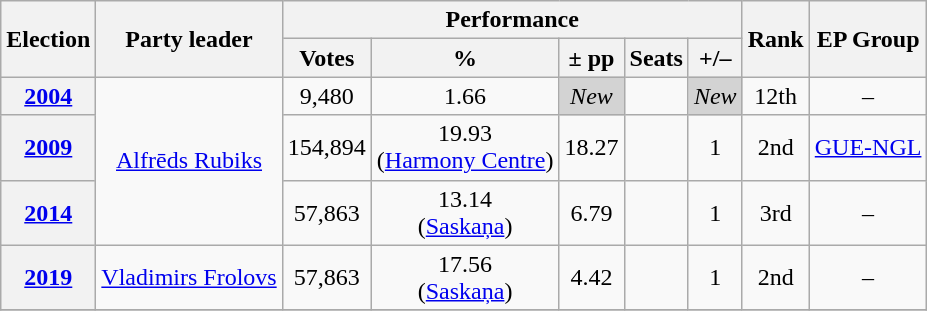<table class=wikitable style=text-align:center>
<tr>
<th rowspan="2">Election</th>
<th rowspan="2">Party leader</th>
<th colspan="5" scope="col">Performance</th>
<th rowspan="2">Rank</th>
<th rowspan="2">EP Group</th>
</tr>
<tr>
<th>Votes</th>
<th>%</th>
<th>± pp</th>
<th>Seats</th>
<th>+/–</th>
</tr>
<tr>
<th><a href='#'>2004</a></th>
<td rowspan=3><a href='#'>Alfrēds Rubiks</a></td>
<td>9,480</td>
<td>1.66</td>
<td bgcolor="lightgrey"><em>New</em></td>
<td></td>
<td bgcolor="lightgrey"><em>New</em></td>
<td>12th</td>
<td>–</td>
</tr>
<tr>
<th><a href='#'>2009</a></th>
<td>154,894</td>
<td>19.93<br>(<a href='#'>Harmony Centre</a>)</td>
<td> 18.27</td>
<td></td>
<td> 1</td>
<td> 2nd</td>
<td><a href='#'>GUE-NGL</a></td>
</tr>
<tr>
<th><a href='#'>2014</a></th>
<td>57,863</td>
<td>13.14<br>(<a href='#'>Saskaņa</a>)</td>
<td> 6.79</td>
<td></td>
<td> 1</td>
<td> 3rd</td>
<td>–</td>
</tr>
<tr>
<th><a href='#'>2019</a></th>
<td rowspan=1><a href='#'>Vladimirs Frolovs</a></td>
<td>57,863</td>
<td>17.56<br>(<a href='#'>Saskaņa</a>)</td>
<td> 4.42</td>
<td></td>
<td> 1</td>
<td> 2nd</td>
<td>–</td>
</tr>
<tr>
</tr>
</table>
